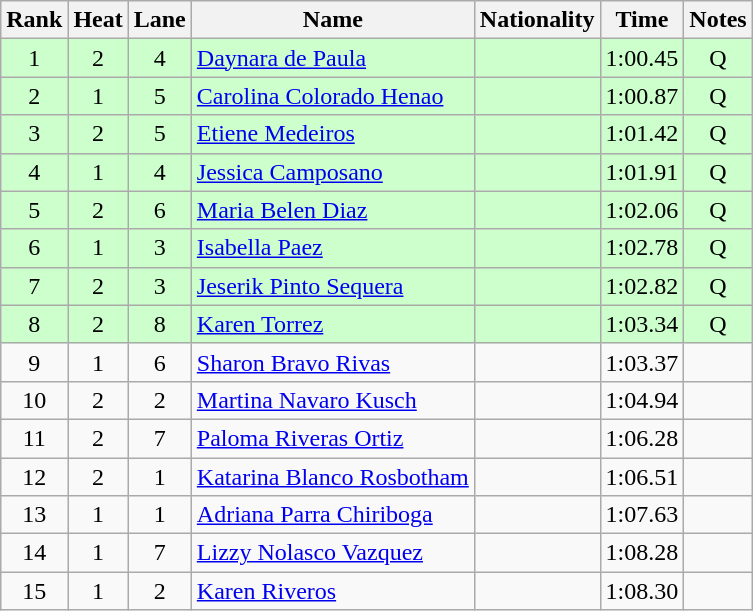<table class="wikitable sortable" style="text-align:center">
<tr>
<th>Rank</th>
<th>Heat</th>
<th>Lane</th>
<th>Name</th>
<th>Nationality</th>
<th>Time</th>
<th>Notes</th>
</tr>
<tr bgcolor=ccffcc>
<td>1</td>
<td>2</td>
<td>4</td>
<td align=left><a href='#'>Daynara de Paula</a></td>
<td align=left></td>
<td>1:00.45</td>
<td>Q</td>
</tr>
<tr bgcolor=ccffcc>
<td>2</td>
<td>1</td>
<td>5</td>
<td align=left><a href='#'>Carolina Colorado Henao</a></td>
<td align=left></td>
<td>1:00.87</td>
<td>Q</td>
</tr>
<tr bgcolor=ccffcc>
<td>3</td>
<td>2</td>
<td>5</td>
<td align=left><a href='#'>Etiene Medeiros</a></td>
<td align=left></td>
<td>1:01.42</td>
<td>Q</td>
</tr>
<tr bgcolor=ccffcc>
<td>4</td>
<td>1</td>
<td>4</td>
<td align=left><a href='#'>Jessica Camposano</a></td>
<td align=left></td>
<td>1:01.91</td>
<td>Q</td>
</tr>
<tr bgcolor=ccffcc>
<td>5</td>
<td>2</td>
<td>6</td>
<td align=left><a href='#'>Maria Belen Diaz</a></td>
<td align=left></td>
<td>1:02.06</td>
<td>Q</td>
</tr>
<tr bgcolor=ccffcc>
<td>6</td>
<td>1</td>
<td>3</td>
<td align=left><a href='#'>Isabella Paez</a></td>
<td align=left></td>
<td>1:02.78</td>
<td>Q</td>
</tr>
<tr bgcolor=ccffcc>
<td>7</td>
<td>2</td>
<td>3</td>
<td align=left><a href='#'>Jeserik Pinto Sequera</a></td>
<td align=left></td>
<td>1:02.82</td>
<td>Q</td>
</tr>
<tr bgcolor=ccffcc>
<td>8</td>
<td>2</td>
<td>8</td>
<td align=left><a href='#'>Karen Torrez</a></td>
<td align=left></td>
<td>1:03.34</td>
<td>Q</td>
</tr>
<tr>
<td>9</td>
<td>1</td>
<td>6</td>
<td align=left><a href='#'>Sharon Bravo Rivas</a></td>
<td align=left></td>
<td>1:03.37</td>
<td></td>
</tr>
<tr>
<td>10</td>
<td>2</td>
<td>2</td>
<td align=left><a href='#'>Martina Navaro Kusch</a></td>
<td align=left></td>
<td>1:04.94</td>
<td></td>
</tr>
<tr>
<td>11</td>
<td>2</td>
<td>7</td>
<td align=left><a href='#'>Paloma Riveras Ortiz</a></td>
<td align=left></td>
<td>1:06.28</td>
<td></td>
</tr>
<tr>
<td>12</td>
<td>2</td>
<td>1</td>
<td align=left><a href='#'>Katarina Blanco Rosbotham</a></td>
<td align=left></td>
<td>1:06.51</td>
<td></td>
</tr>
<tr>
<td>13</td>
<td>1</td>
<td>1</td>
<td align=left><a href='#'>Adriana Parra Chiriboga</a></td>
<td align=left></td>
<td>1:07.63</td>
<td></td>
</tr>
<tr>
<td>14</td>
<td>1</td>
<td>7</td>
<td align=left><a href='#'>Lizzy Nolasco Vazquez</a></td>
<td align=left></td>
<td>1:08.28</td>
<td></td>
</tr>
<tr>
<td>15</td>
<td>1</td>
<td>2</td>
<td align=left><a href='#'>Karen Riveros</a></td>
<td align=left></td>
<td>1:08.30</td>
<td></td>
</tr>
</table>
